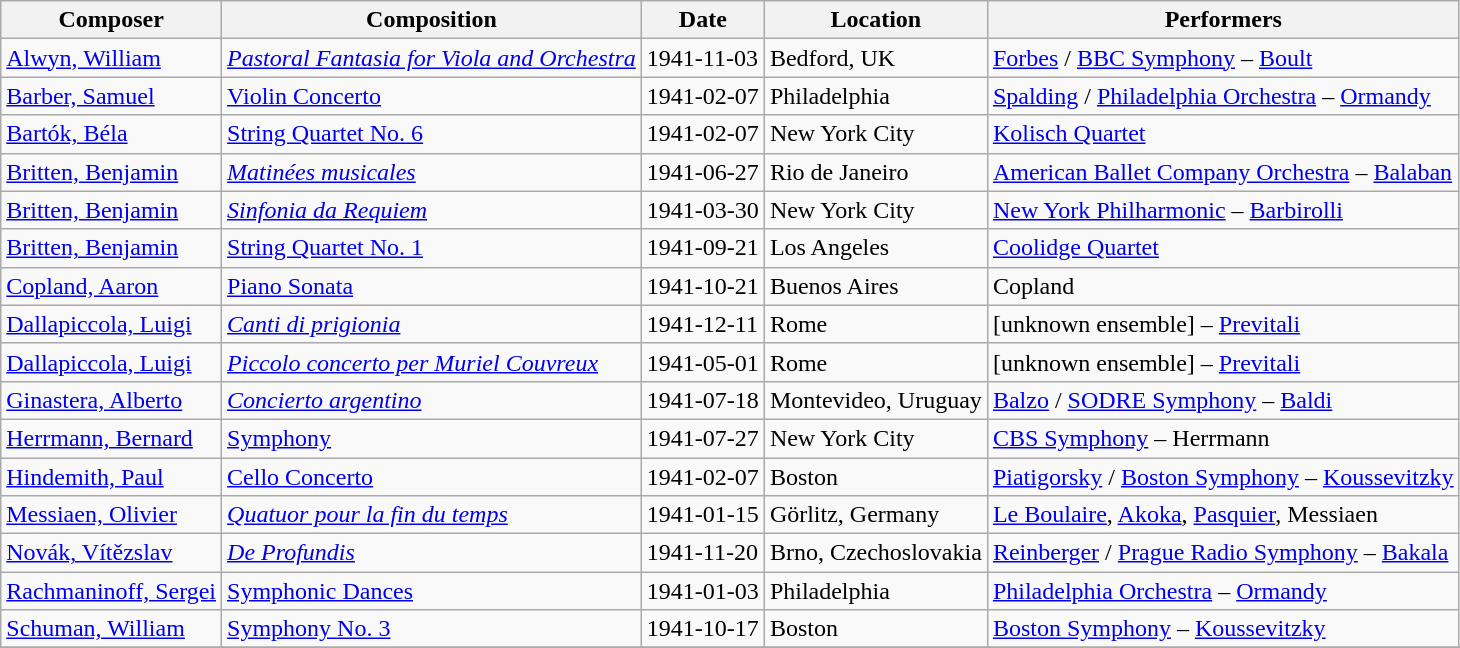<table class="wikitable sortable">
<tr>
<th>Composer</th>
<th>Composition</th>
<th>Date</th>
<th>Location</th>
<th>Performers</th>
</tr>
<tr>
<td><a href='#'>Alwyn, William</a></td>
<td><em><a href='#'>Pastoral Fantasia for Viola and Orchestra</a></em></td>
<td>1941-11-03</td>
<td>Bedford, UK</td>
<td><a href='#'>Forbes</a> / <a href='#'>BBC Symphony</a> – <a href='#'>Boult</a></td>
</tr>
<tr>
<td><a href='#'>Barber, Samuel</a></td>
<td><a href='#'>Violin Concerto</a></td>
<td>1941-02-07</td>
<td>Philadelphia</td>
<td><a href='#'>Spalding</a> / <a href='#'>Philadelphia Orchestra</a> – <a href='#'>Ormandy</a></td>
</tr>
<tr>
<td><a href='#'>Bartók, Béla</a></td>
<td><a href='#'>String Quartet No. 6</a></td>
<td>1941-02-07</td>
<td>New York City</td>
<td><a href='#'>Kolisch Quartet</a></td>
</tr>
<tr>
<td><a href='#'>Britten, Benjamin</a></td>
<td><em><a href='#'>Matinées musicales</a></em></td>
<td>1941-06-27</td>
<td>Rio de Janeiro</td>
<td><a href='#'>American Ballet Company Orchestra</a> – <a href='#'>Balaban</a></td>
</tr>
<tr>
<td><a href='#'>Britten, Benjamin</a></td>
<td><em><a href='#'>Sinfonia da Requiem</a></em></td>
<td>1941-03-30</td>
<td>New York City</td>
<td><a href='#'>New York Philharmonic</a> – <a href='#'>Barbirolli</a></td>
</tr>
<tr>
<td><a href='#'>Britten, Benjamin</a></td>
<td><a href='#'>String Quartet No. 1</a></td>
<td>1941-09-21</td>
<td>Los Angeles</td>
<td><a href='#'>Coolidge Quartet</a></td>
</tr>
<tr>
<td><a href='#'>Copland, Aaron</a></td>
<td><a href='#'>Piano Sonata</a></td>
<td>1941-10-21</td>
<td>Buenos Aires</td>
<td>Copland</td>
</tr>
<tr>
<td><a href='#'>Dallapiccola, Luigi</a></td>
<td><em><a href='#'>Canti di prigionia</a></em></td>
<td>1941-12-11</td>
<td>Rome</td>
<td>[unknown ensemble] – <a href='#'>Previtali</a></td>
</tr>
<tr>
<td><a href='#'>Dallapiccola, Luigi</a></td>
<td><em><a href='#'>Piccolo concerto per Muriel Couvreux</a></em></td>
<td>1941-05-01</td>
<td>Rome</td>
<td>[unknown ensemble] – <a href='#'>Previtali</a></td>
</tr>
<tr>
<td><a href='#'>Ginastera, Alberto</a></td>
<td><em><a href='#'>Concierto argentino</a></em></td>
<td>1941-07-18</td>
<td>Montevideo, Uruguay</td>
<td><a href='#'>Balzo</a> / <a href='#'>SODRE Symphony</a> – <a href='#'>Baldi</a></td>
</tr>
<tr>
<td><a href='#'>Herrmann, Bernard</a></td>
<td><a href='#'>Symphony</a></td>
<td>1941-07-27</td>
<td>New York City</td>
<td><a href='#'>CBS Symphony</a> – Herrmann</td>
</tr>
<tr>
<td><a href='#'>Hindemith, Paul</a></td>
<td><a href='#'>Cello Concerto</a></td>
<td>1941-02-07</td>
<td>Boston</td>
<td><a href='#'>Piatigorsky</a> / <a href='#'>Boston Symphony</a> – <a href='#'>Koussevitzky</a></td>
</tr>
<tr>
<td><a href='#'>Messiaen, Olivier</a></td>
<td><em><a href='#'>Quatuor pour la fin du temps</a></em></td>
<td>1941-01-15</td>
<td>Görlitz, Germany</td>
<td><a href='#'>Le Boulaire</a>, <a href='#'>Akoka</a>, <a href='#'>Pasquier</a>, Messiaen</td>
</tr>
<tr>
<td><a href='#'>Novák, Vítězslav</a></td>
<td><em><a href='#'>De Profundis</a></em></td>
<td>1941-11-20</td>
<td>Brno, Czechoslovakia</td>
<td><a href='#'>Reinberger</a> / <a href='#'>Prague Radio Symphony</a> – <a href='#'>Bakala</a></td>
</tr>
<tr>
<td><a href='#'>Rachmaninoff, Sergei</a></td>
<td><a href='#'>Symphonic Dances</a></td>
<td>1941-01-03</td>
<td>Philadelphia</td>
<td><a href='#'>Philadelphia Orchestra</a> – <a href='#'>Ormandy</a></td>
</tr>
<tr>
<td><a href='#'>Schuman, William</a></td>
<td><a href='#'>Symphony No. 3</a></td>
<td>1941-10-17</td>
<td>Boston</td>
<td><a href='#'>Boston Symphony</a> – <a href='#'>Koussevitzky</a></td>
</tr>
<tr>
</tr>
</table>
